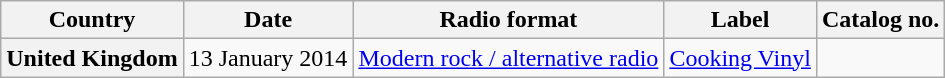<table class="wikitable plainrowheaders">
<tr>
<th scope="col">Country</th>
<th scope="col">Date</th>
<th scope="col">Radio format</th>
<th scope="col">Label</th>
<th scope="col">Catalog no.</th>
</tr>
<tr>
<th scope="row">United Kingdom</th>
<td>13 January 2014</td>
<td><a href='#'>Modern rock / alternative radio</a></td>
<td><a href='#'>Cooking Vinyl</a></td>
<td></td>
</tr>
</table>
